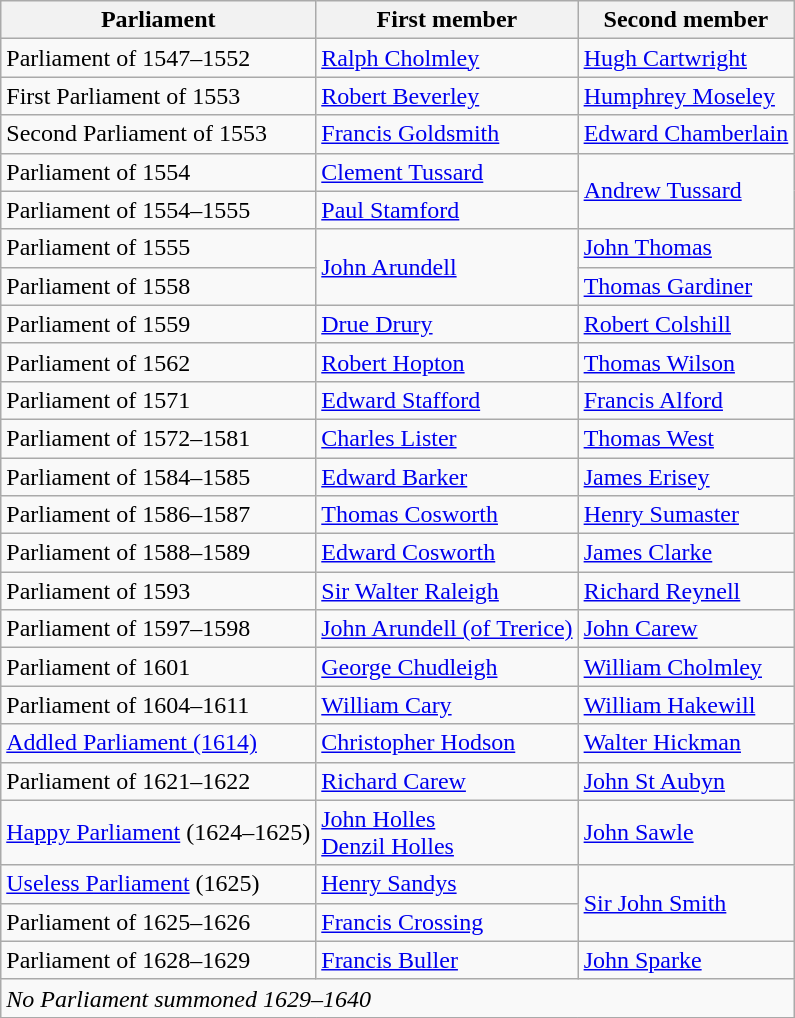<table class="wikitable">
<tr>
<th>Parliament</th>
<th>First member</th>
<th>Second member</th>
</tr>
<tr>
<td>Parliament of 1547–1552</td>
<td><a href='#'>Ralph Cholmley</a></td>
<td><a href='#'>Hugh Cartwright</a></td>
</tr>
<tr>
<td>First Parliament of 1553</td>
<td><a href='#'>Robert Beverley</a></td>
<td><a href='#'>Humphrey Moseley</a></td>
</tr>
<tr>
<td>Second Parliament of 1553</td>
<td><a href='#'>Francis Goldsmith</a></td>
<td><a href='#'>Edward Chamberlain</a></td>
</tr>
<tr>
<td>Parliament of 1554</td>
<td><a href='#'>Clement Tussard</a></td>
<td rowspan="2"><a href='#'>Andrew Tussard</a></td>
</tr>
<tr>
<td>Parliament of 1554–1555</td>
<td><a href='#'>Paul Stamford</a></td>
</tr>
<tr>
<td>Parliament of 1555</td>
<td rowspan="2"><a href='#'>John Arundell</a></td>
<td><a href='#'>John Thomas</a></td>
</tr>
<tr>
<td>Parliament of 1558</td>
<td><a href='#'>Thomas Gardiner</a></td>
</tr>
<tr>
<td>Parliament of 1559</td>
<td><a href='#'>Drue Drury</a></td>
<td><a href='#'>Robert Colshill</a></td>
</tr>
<tr>
<td>Parliament of 1562</td>
<td><a href='#'>Robert Hopton</a></td>
<td><a href='#'>Thomas Wilson</a></td>
</tr>
<tr>
<td>Parliament of 1571</td>
<td><a href='#'>Edward Stafford</a></td>
<td><a href='#'>Francis Alford</a></td>
</tr>
<tr>
<td>Parliament of 1572–1581</td>
<td><a href='#'>Charles Lister</a></td>
<td><a href='#'>Thomas West</a></td>
</tr>
<tr>
<td>Parliament of 1584–1585</td>
<td><a href='#'>Edward Barker</a></td>
<td><a href='#'>James Erisey</a></td>
</tr>
<tr>
<td>Parliament of 1586–1587</td>
<td><a href='#'>Thomas Cosworth</a></td>
<td><a href='#'>Henry Sumaster</a></td>
</tr>
<tr>
<td>Parliament of 1588–1589</td>
<td><a href='#'>Edward Cosworth</a></td>
<td><a href='#'>James Clarke</a></td>
</tr>
<tr>
<td>Parliament of 1593</td>
<td><a href='#'>Sir Walter Raleigh</a></td>
<td><a href='#'>Richard Reynell</a></td>
</tr>
<tr>
<td>Parliament of 1597–1598</td>
<td><a href='#'>John Arundell (of Trerice)</a></td>
<td><a href='#'>John Carew</a></td>
</tr>
<tr>
<td>Parliament of 1601</td>
<td><a href='#'>George Chudleigh</a></td>
<td><a href='#'>William Cholmley</a></td>
</tr>
<tr>
<td>Parliament of 1604–1611</td>
<td><a href='#'>William Cary</a></td>
<td><a href='#'>William Hakewill</a></td>
</tr>
<tr>
<td><a href='#'>Addled Parliament (1614)</a></td>
<td><a href='#'>Christopher Hodson</a></td>
<td><a href='#'>Walter Hickman</a></td>
</tr>
<tr>
<td>Parliament of 1621–1622</td>
<td><a href='#'>Richard Carew</a></td>
<td><a href='#'>John St Aubyn</a></td>
</tr>
<tr>
<td><a href='#'>Happy Parliament</a> (1624–1625)</td>
<td><a href='#'>John Holles</a><br><a href='#'>Denzil Holles</a></td>
<td><a href='#'>John Sawle</a></td>
</tr>
<tr>
<td><a href='#'>Useless Parliament</a> (1625)</td>
<td><a href='#'>Henry Sandys</a></td>
<td rowspan="2"><a href='#'>Sir John Smith</a></td>
</tr>
<tr>
<td>Parliament of 1625–1626</td>
<td><a href='#'>Francis Crossing</a></td>
</tr>
<tr>
<td>Parliament of 1628–1629</td>
<td><a href='#'>Francis Buller</a></td>
<td><a href='#'>John Sparke</a></td>
</tr>
<tr>
<td colspan="4"><em>No Parliament summoned 1629–1640</em></td>
</tr>
<tr>
</tr>
</table>
